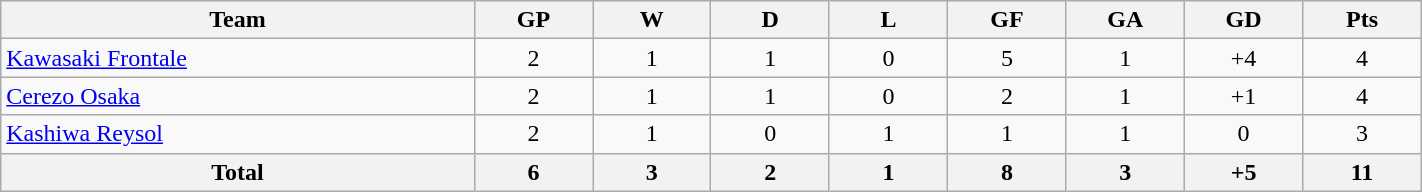<table width=75% class="wikitable sortable" style="text-align:center">
<tr>
<th width=20%>Team</th>
<th width=5%>GP</th>
<th width=5%>W</th>
<th width=5%>D</th>
<th width=5%>L</th>
<th width=5%>GF</th>
<th width=5%>GA</th>
<th width=5%>GD</th>
<th width=5%>Pts</th>
</tr>
<tr>
<td align=left> <a href='#'>Kawasaki Frontale</a></td>
<td>2</td>
<td>1</td>
<td>1</td>
<td>0</td>
<td>5</td>
<td>1</td>
<td>+4</td>
<td>4</td>
</tr>
<tr>
<td align=left> <a href='#'>Cerezo Osaka</a></td>
<td>2</td>
<td>1</td>
<td>1</td>
<td>0</td>
<td>2</td>
<td>1</td>
<td>+1</td>
<td>4</td>
</tr>
<tr>
<td align=left> <a href='#'>Kashiwa Reysol</a></td>
<td>2</td>
<td>1</td>
<td>0</td>
<td>1</td>
<td>1</td>
<td>1</td>
<td>0</td>
<td>3</td>
</tr>
<tr style="font-weight:bold">
<th>Total</th>
<th>6</th>
<th>3</th>
<th>2</th>
<th>1</th>
<th>8</th>
<th>3</th>
<th>+5</th>
<th>11</th>
</tr>
</table>
